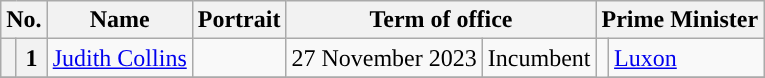<table class="wikitable">
<tr>
<th colspan="2">No.</th>
<th>Name</th>
<th>Portrait</th>
<th colspan="2">Term of office</th>
<th colspan="2">Prime Minister</th>
</tr>
<tr>
<th style="color:inherit;background:"></th>
<th>1</th>
<td><a href='#'>Judith Collins</a></td>
<td></td>
<td>27 November 2023</td>
<td>Incumbent</td>
<td width=1 rowspan=3 style="color:inherit;background:"></td>
<td><a href='#'>Luxon</a></td>
</tr>
<tr>
</tr>
</table>
